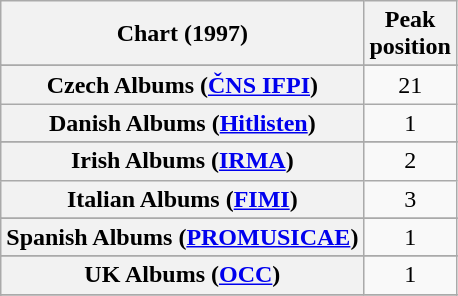<table class="wikitable plainrowheaders sortable">
<tr>
<th align="left">Chart (1997)</th>
<th align="left">Peak<br>position</th>
</tr>
<tr>
</tr>
<tr>
</tr>
<tr>
</tr>
<tr>
</tr>
<tr>
</tr>
<tr>
<th scope="row">Czech Albums (<a href='#'>ČNS IFPI</a>)</th>
<td style="text-align:center;">21</td>
</tr>
<tr>
<th scope="row">Danish Albums (<a href='#'>Hitlisten</a>)</th>
<td style="text-align:center;">1</td>
</tr>
<tr>
</tr>
<tr>
</tr>
<tr>
</tr>
<tr>
</tr>
<tr>
<th scope="row">Irish Albums (<a href='#'>IRMA</a>)</th>
<td align="center">2</td>
</tr>
<tr>
<th scope="row">Italian Albums (<a href='#'>FIMI</a>)</th>
<td align="center">3</td>
</tr>
<tr>
</tr>
<tr>
</tr>
<tr>
<th scope="row">Spanish Albums (<a href='#'>PROMUSICAE</a>)</th>
<td align="center">1</td>
</tr>
<tr>
</tr>
<tr>
</tr>
<tr>
<th scope="row">UK Albums (<a href='#'>OCC</a>)</th>
<td style="text-align:center;">1</td>
</tr>
<tr>
</tr>
<tr>
</tr>
</table>
